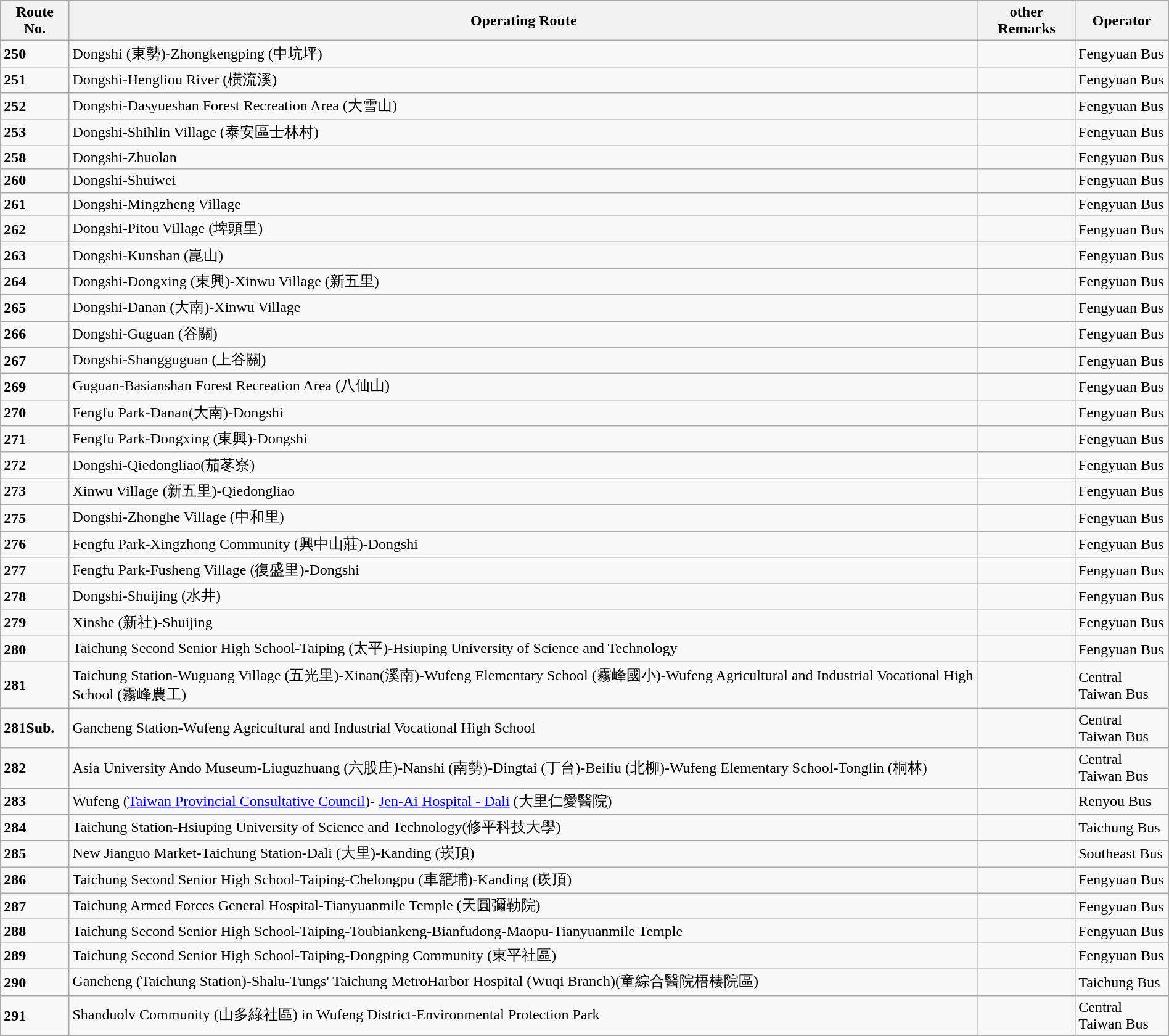<table class="wikitable" width="100%" align="center">
<tr>
<th>Route No.</th>
<th>Operating Route</th>
<th>other Remarks</th>
<th width="8%">Operator</th>
</tr>
<tr>
<td><strong><span>250</span></strong></td>
<td>Dongshi (東勢)-Zhongkengping (中坑坪)</td>
<td></td>
<td>Fengyuan Bus</td>
</tr>
<tr>
<td><strong><span>251</span></strong></td>
<td>Dongshi-Hengliou River (橫流溪)</td>
<td></td>
<td>Fengyuan Bus</td>
</tr>
<tr>
<td><strong><span>252</span></strong></td>
<td>Dongshi-Dasyueshan Forest Recreation Area (大雪山)</td>
<td></td>
<td>Fengyuan Bus</td>
</tr>
<tr>
<td><strong><span>253</span></strong></td>
<td>Dongshi-Shihlin Village (泰安區士林村)</td>
<td></td>
<td>Fengyuan Bus</td>
</tr>
<tr>
<td><strong><span>258</span></strong></td>
<td>Dongshi-Zhuolan</td>
<td></td>
<td>Fengyuan Bus</td>
</tr>
<tr>
<td><strong><span>260</span></strong></td>
<td>Dongshi-Shuiwei</td>
<td></td>
<td>Fengyuan Bus</td>
</tr>
<tr>
<td><strong><span>261</span></strong></td>
<td>Dongshi-Mingzheng Village</td>
<td></td>
<td>Fengyuan Bus</td>
</tr>
<tr>
<td><strong><span>262</span></strong></td>
<td>Dongshi-Pitou Village (埤頭里)</td>
<td></td>
<td>Fengyuan Bus</td>
</tr>
<tr>
<td><strong><span>263</span></strong></td>
<td>Dongshi-Kunshan (崑山)</td>
<td></td>
<td>Fengyuan Bus</td>
</tr>
<tr>
<td><strong><span>264</span></strong></td>
<td>Dongshi-Dongxing (東興)-Xinwu Village (新五里)</td>
<td></td>
<td>Fengyuan Bus</td>
</tr>
<tr>
<td><strong><span>265</span></strong></td>
<td>Dongshi-Danan (大南)-Xinwu Village</td>
<td></td>
<td>Fengyuan Bus</td>
</tr>
<tr>
<td><strong><span>266</span></strong></td>
<td>Dongshi-Guguan (谷關)</td>
<td></td>
<td>Fengyuan Bus</td>
</tr>
<tr>
<td><strong><span>267</span></strong></td>
<td>Dongshi-Shangguguan (上谷關)</td>
<td></td>
<td>Fengyuan Bus</td>
</tr>
<tr>
<td><strong><span>269</span></strong></td>
<td>Guguan-Basianshan Forest Recreation Area (八仙山)</td>
<td></td>
<td>Fengyuan Bus</td>
</tr>
<tr>
<td><strong><span>270</span></strong></td>
<td>Fengfu Park-Danan(大南)-Dongshi</td>
<td></td>
<td>Fengyuan Bus</td>
</tr>
<tr>
<td><strong><span>271</span></strong></td>
<td>Fengfu Park-Dongxing (東興)-Dongshi</td>
<td></td>
<td>Fengyuan Bus</td>
</tr>
<tr>
<td><strong><span>272</span></strong></td>
<td>Dongshi-Qiedongliao(茄苳寮)</td>
<td></td>
<td>Fengyuan Bus</td>
</tr>
<tr>
<td><strong><span>273</span></strong></td>
<td>Xinwu Village (新五里)-Qiedongliao</td>
<td></td>
<td>Fengyuan Bus</td>
</tr>
<tr>
<td><strong><span>275</span></strong></td>
<td>Dongshi-Zhonghe Village (中和里)</td>
<td></td>
<td>Fengyuan Bus</td>
</tr>
<tr>
<td><strong><span>276</span></strong></td>
<td>Fengfu Park-Xingzhong Community (興中山莊)-Dongshi</td>
<td></td>
<td>Fengyuan Bus</td>
</tr>
<tr>
<td><strong><span>277</span></strong></td>
<td>Fengfu Park-Fusheng Village (復盛里)-Dongshi</td>
<td></td>
<td>Fengyuan Bus</td>
</tr>
<tr>
<td><strong><span>278</span></strong></td>
<td>Dongshi-Shuijing (水井)</td>
<td></td>
<td>Fengyuan Bus</td>
</tr>
<tr>
<td><strong><span>279</span></strong></td>
<td>Xinshe (新社)-Shuijing</td>
<td></td>
<td>Fengyuan Bus</td>
</tr>
<tr>
<td><strong><span>280</span></strong></td>
<td>Taichung Second Senior High School-Taiping (太平)-Hsiuping University of Science and Technology</td>
<td></td>
<td>Fengyuan Bus</td>
</tr>
<tr>
<td><strong><span>281</span></strong></td>
<td>Taichung Station-Wuguang Village (五光里)-Xinan(溪南)-Wufeng Elementary School (霧峰國小)-Wufeng Agricultural and Industrial Vocational High School (霧峰農工)</td>
<td></td>
<td>Central Taiwan Bus</td>
</tr>
<tr>
<td><strong><span>281Sub.</span></strong></td>
<td>Gancheng Station-Wufeng Agricultural and Industrial Vocational High School</td>
<td></td>
<td>Central Taiwan Bus</td>
</tr>
<tr>
<td><strong><span>282</span></strong></td>
<td>Asia University Ando Museum-Liuguzhuang (六股庄)-Nanshi (南勢)-Dingtai (丁台)-Beiliu (北柳)-Wufeng Elementary School-Tonglin (桐林)</td>
<td></td>
<td>Central Taiwan Bus</td>
</tr>
<tr>
<td><strong><span>283</span></strong></td>
<td>Wufeng (<a href='#'>Taiwan Provincial Consultative Council</a>)- <a href='#'>Jen-Ai Hospital - Dali</a> (大里仁愛醫院)</td>
<td></td>
<td>Renyou Bus</td>
</tr>
<tr>
<td><strong><span>284</span></strong></td>
<td>Taichung Station-Hsiuping University of Science and Technology(修平科技大學)</td>
<td></td>
<td>Taichung Bus</td>
</tr>
<tr>
<td><strong><span>285</span></strong></td>
<td>New Jianguo Market-Taichung Station-Dali (大里)-Kanding (崁頂)</td>
<td></td>
<td>Southeast Bus</td>
</tr>
<tr>
<td><strong><span>286</span></strong></td>
<td>Taichung Second Senior High School-Taiping-Chelongpu (車籠埔)-Kanding (崁頂)</td>
<td></td>
<td>Fengyuan Bus</td>
</tr>
<tr>
<td><strong><span>287</span></strong></td>
<td>Taichung Armed Forces General Hospital-Tianyuanmile Temple (天圓彌勒院)</td>
<td></td>
<td>Fengyuan Bus</td>
</tr>
<tr>
<td><strong><span>288</span></strong></td>
<td>Taichung Second Senior High School-Taiping-Toubiankeng-Bianfudong-Maopu-Tianyuanmile Temple</td>
<td></td>
<td>Fengyuan Bus</td>
</tr>
<tr>
<td><strong><span>289</span></strong></td>
<td>Taichung Second Senior High School-Taiping-Dongping Community (東平社區)</td>
<td></td>
<td>Fengyuan Bus</td>
</tr>
<tr>
<td><strong><span>290</span></strong></td>
<td>Gancheng (Taichung Station)-Shalu-Tungs' Taichung MetroHarbor Hospital (Wuqi Branch)(童綜合醫院梧棲院區)</td>
<td></td>
<td>Taichung Bus</td>
</tr>
<tr>
<td><strong><span>291</span></strong></td>
<td>Shanduolv Community (山多綠社區) in Wufeng District-Environmental Protection Park</td>
<td></td>
<td>Central Taiwan Bus</td>
</tr>
</table>
